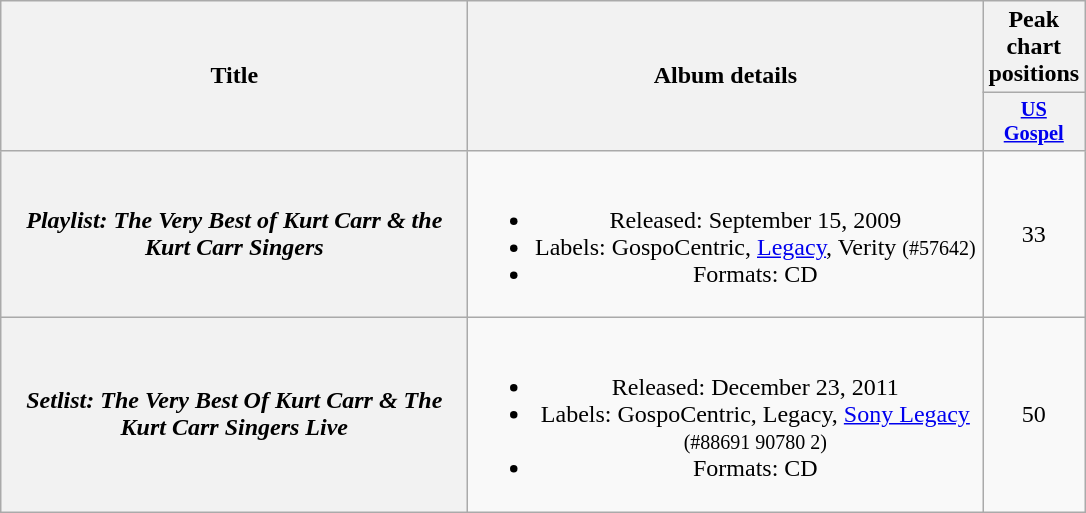<table class="wikitable plainrowheaders" style="text-align:center;" border="1">
<tr>
<th scope="col" rowspan="2" style="width:19em;">Title</th>
<th scope="col" rowspan="2" style="width:21em;">Album details</th>
<th scope="col" colspan="1" style="width:1em;">Peak chart positions</th>
</tr>
<tr>
<th scope="col" style="width:4em;font-size:85%;"><a href='#'>US<br>Gospel</a><br></th>
</tr>
<tr>
<th scope="row"><em>Playlist: The Very Best of Kurt Carr & the Kurt Carr Singers</em></th>
<td><br><ul><li>Released: September 15, 2009</li><li>Labels: GospoCentric, <a href='#'>Legacy</a>, Verity <small>(#57642)</small></li><li>Formats: CD</li></ul></td>
<td>33</td>
</tr>
<tr>
<th scope="row"><em>Setlist: The Very Best Of Kurt Carr & The Kurt Carr Singers Live</em></th>
<td><br><ul><li>Released: December 23, 2011</li><li>Labels: GospoCentric, Legacy, <a href='#'>Sony Legacy</a> <small>(#88691 90780 2)</small></li><li>Formats: CD</li></ul></td>
<td>50</td>
</tr>
</table>
